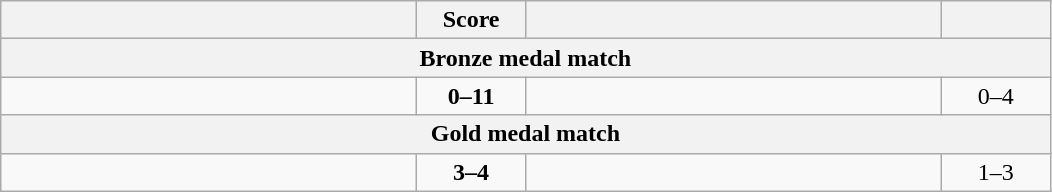<table class="wikitable" style="text-align: left;">
<tr>
<th align="right" width="270"></th>
<th width="65">Score</th>
<th align="left" width="270"></th>
<th width="65"></th>
</tr>
<tr>
<th colspan=4>Bronze medal match</th>
</tr>
<tr>
<td></td>
<td align="center"><strong>0–11</strong></td>
<td><strong></strong></td>
<td align=center>0–4 <strong></strong></td>
</tr>
<tr>
<th colspan=4>Gold medal match</th>
</tr>
<tr>
<td></td>
<td align="center"><strong>3–4</strong></td>
<td><strong></strong></td>
<td align=center>1–3 <strong></strong></td>
</tr>
</table>
